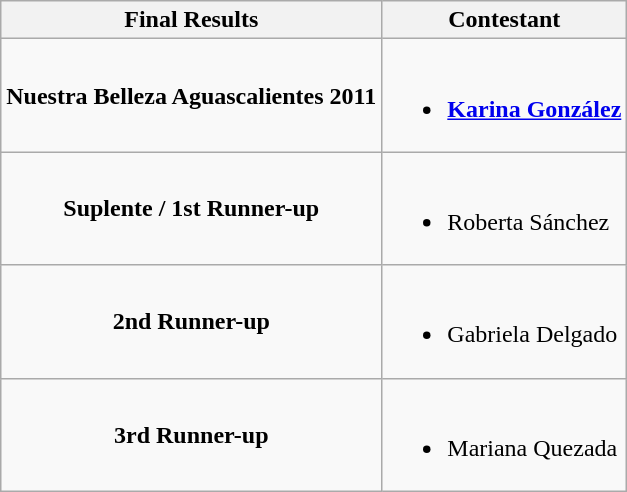<table class="wikitable">
<tr>
<th>Final Results</th>
<th>Contestant</th>
</tr>
<tr>
<td align="center"><strong>Nuestra Belleza Aguascalientes 2011</strong></td>
<td><br><ul><li><strong><a href='#'>Karina González</a></strong></li></ul></td>
</tr>
<tr>
<td align="center"><strong>Suplente / 1st Runner-up</strong></td>
<td><br><ul><li>Roberta Sánchez</li></ul></td>
</tr>
<tr>
<td align="center"><strong>2nd Runner-up</strong></td>
<td><br><ul><li>Gabriela Delgado</li></ul></td>
</tr>
<tr>
<td align="center"><strong>3rd Runner-up</strong></td>
<td><br><ul><li>Mariana Quezada</li></ul></td>
</tr>
</table>
